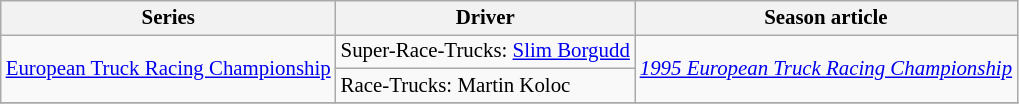<table class="wikitable" style="font-size: 87%;">
<tr>
<th>Series</th>
<th>Driver</th>
<th>Season article</th>
</tr>
<tr>
<td rowspan=2><a href='#'>European Truck Racing Championship</a></td>
<td>Super-Race-Trucks:  <a href='#'>Slim Borgudd</a></td>
<td rowspan=2><em><a href='#'>1995 European Truck Racing Championship</a></em></td>
</tr>
<tr>
<td>Race-Trucks:  Martin Koloc</td>
</tr>
<tr>
</tr>
</table>
